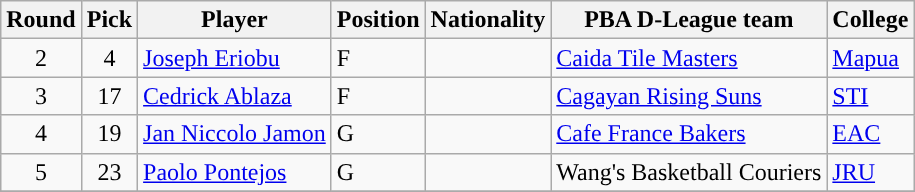<table class="wikitable sortable sortable">
<tr>
<th>Round</th>
<th>Pick</th>
<th>Player</th>
<th>Position</th>
<th>Nationality</th>
<th>PBA D-League team</th>
<th>College</th>
</tr>
<tr>
<td align=center>2</td>
<td align=center>4</td>
<td><a href='#'>Joseph Eriobu</a></td>
<td>F</td>
<td></td>
<td><a href='#'>Caida Tile Masters</a></td>
<td><a href='#'>Mapua</a></td>
</tr>
<tr>
<td align=center>3</td>
<td align=center>17</td>
<td><a href='#'>Cedrick Ablaza</a></td>
<td>F</td>
<td></td>
<td><a href='#'>Cagayan Rising Suns</a></td>
<td><a href='#'>STI</a></td>
</tr>
<tr>
<td align=center>4</td>
<td align=center>19</td>
<td><a href='#'>Jan Niccolo Jamon</a></td>
<td>G</td>
<td></td>
<td><a href='#'>Cafe France Bakers</a></td>
<td><a href='#'>EAC</a></td>
</tr>
<tr>
<td align=center>5</td>
<td align=center>23</td>
<td><a href='#'>Paolo Pontejos</a></td>
<td>G</td>
<td></td>
<td>Wang's Basketball Couriers</td>
<td><a href='#'>JRU</a></td>
</tr>
<tr>
</tr>
</table>
